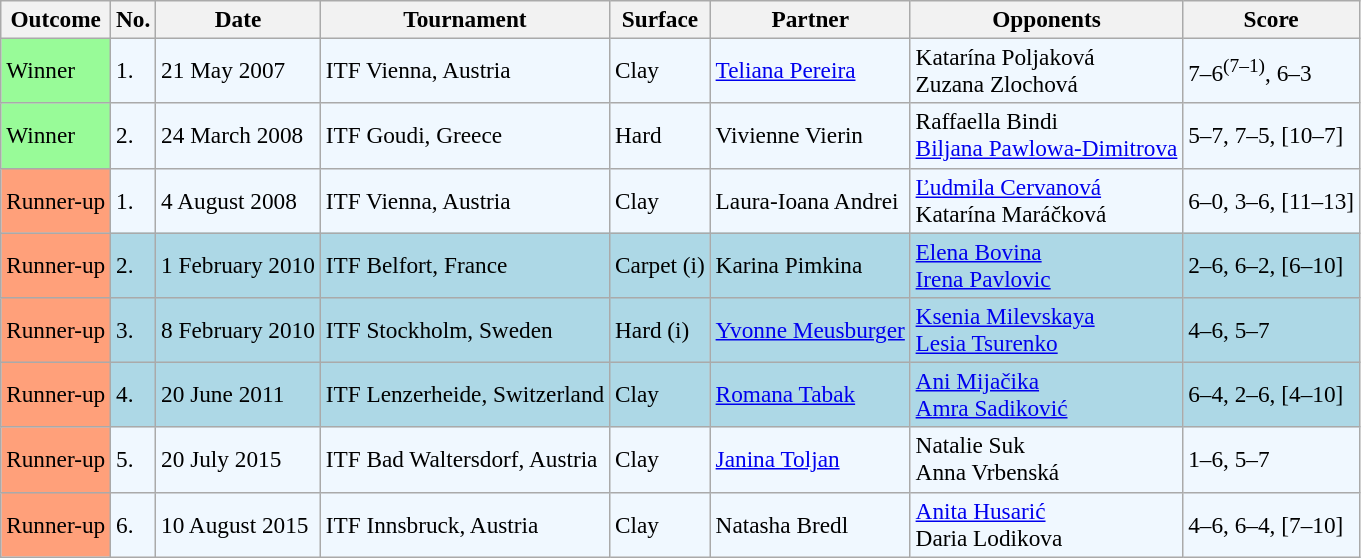<table class="sortable wikitable" style=font-size:97%>
<tr>
<th>Outcome</th>
<th>No.</th>
<th>Date</th>
<th>Tournament</th>
<th>Surface</th>
<th>Partner</th>
<th>Opponents</th>
<th class="unsortable">Score</th>
</tr>
<tr style="background:#f0f8ff;">
<td style="background:#98fb98;">Winner</td>
<td>1.</td>
<td>21 May 2007</td>
<td>ITF Vienna, Austria</td>
<td>Clay</td>
<td> <a href='#'>Teliana Pereira</a></td>
<td> Katarína Poljaková <br>  Zuzana Zlochová</td>
<td>7–6<sup>(7–1)</sup>, 6–3</td>
</tr>
<tr style="background:#f0f8ff;">
<td style="background:#98fb98;">Winner</td>
<td>2.</td>
<td>24 March 2008</td>
<td>ITF Goudi, Greece</td>
<td>Hard</td>
<td> Vivienne Vierin</td>
<td> Raffaella Bindi <br>  <a href='#'>Biljana Pawlowa-Dimitrova</a></td>
<td>5–7, 7–5, [10–7]</td>
</tr>
<tr style="background:#f0f8ff;">
<td style="background:#ffa07a;">Runner-up</td>
<td>1.</td>
<td>4 August 2008</td>
<td>ITF Vienna, Austria</td>
<td>Clay</td>
<td> Laura-Ioana Andrei</td>
<td> <a href='#'>Ľudmila Cervanová</a> <br>  Katarína Maráčková</td>
<td>6–0, 3–6, [11–13]</td>
</tr>
<tr style="background:lightblue;">
<td style="background:#ffa07a;">Runner-up</td>
<td>2.</td>
<td>1 February 2010</td>
<td>ITF Belfort, France</td>
<td>Carpet (i)</td>
<td> Karina Pimkina</td>
<td> <a href='#'>Elena Bovina</a> <br>  <a href='#'>Irena Pavlovic</a></td>
<td>2–6, 6–2, [6–10]</td>
</tr>
<tr style="background:lightblue;">
<td style="background:#ffa07a;">Runner-up</td>
<td>3.</td>
<td>8 February 2010</td>
<td>ITF Stockholm, Sweden</td>
<td>Hard (i)</td>
<td> <a href='#'>Yvonne Meusburger</a></td>
<td> <a href='#'>Ksenia Milevskaya</a> <br>  <a href='#'>Lesia Tsurenko</a></td>
<td>4–6, 5–7</td>
</tr>
<tr style="background:lightblue;">
<td style="background:#ffa07a;">Runner-up</td>
<td>4.</td>
<td>20 June 2011</td>
<td>ITF Lenzerheide, Switzerland</td>
<td>Clay</td>
<td> <a href='#'>Romana Tabak</a></td>
<td> <a href='#'>Ani Mijačika</a> <br>  <a href='#'>Amra Sadiković</a></td>
<td>6–4, 2–6, [4–10]</td>
</tr>
<tr style="background:#f0f8ff;">
<td style="background:#ffa07a;">Runner-up</td>
<td>5.</td>
<td>20 July 2015</td>
<td>ITF Bad Waltersdorf, Austria</td>
<td>Clay</td>
<td> <a href='#'>Janina Toljan</a></td>
<td> Natalie Suk <br>  Anna Vrbenská</td>
<td>1–6, 5–7</td>
</tr>
<tr style="background:#f0f8ff;">
<td style="background:#ffa07a;">Runner-up</td>
<td>6.</td>
<td>10 August 2015</td>
<td>ITF Innsbruck, Austria</td>
<td>Clay</td>
<td> Natasha Bredl</td>
<td> <a href='#'>Anita Husarić</a> <br>  Daria Lodikova</td>
<td>4–6, 6–4, [7–10]</td>
</tr>
</table>
